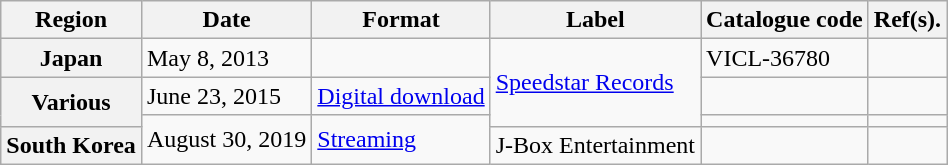<table class="wikitable unsortable plainrowheaders">
<tr>
<th scope="col">Region</th>
<th scope="col">Date</th>
<th scope="col">Format</th>
<th scope="col">Label</th>
<th scope="col">Catalogue code</th>
<th scope="col">Ref(s).</th>
</tr>
<tr>
<th scope="row">Japan</th>
<td>May 8, 2013</td>
<td></td>
<td rowspan="3"><a href='#'>Speedstar Records</a></td>
<td>VICL-36780</td>
<td style="text-align:center;"></td>
</tr>
<tr>
<th scope="row" rowspan="2">Various</th>
<td>June 23, 2015</td>
<td><a href='#'>Digital download</a></td>
<td></td>
<td style="text-align:center;"></td>
</tr>
<tr>
<td rowspan="2">August 30, 2019</td>
<td rowspan="2"><a href='#'>Streaming</a></td>
<td></td>
<td style="text-align:center;"></td>
</tr>
<tr>
<th scope="row">South Korea</th>
<td>J-Box Entertainment</td>
<td></td>
<td style="text-align:center;"></td>
</tr>
</table>
